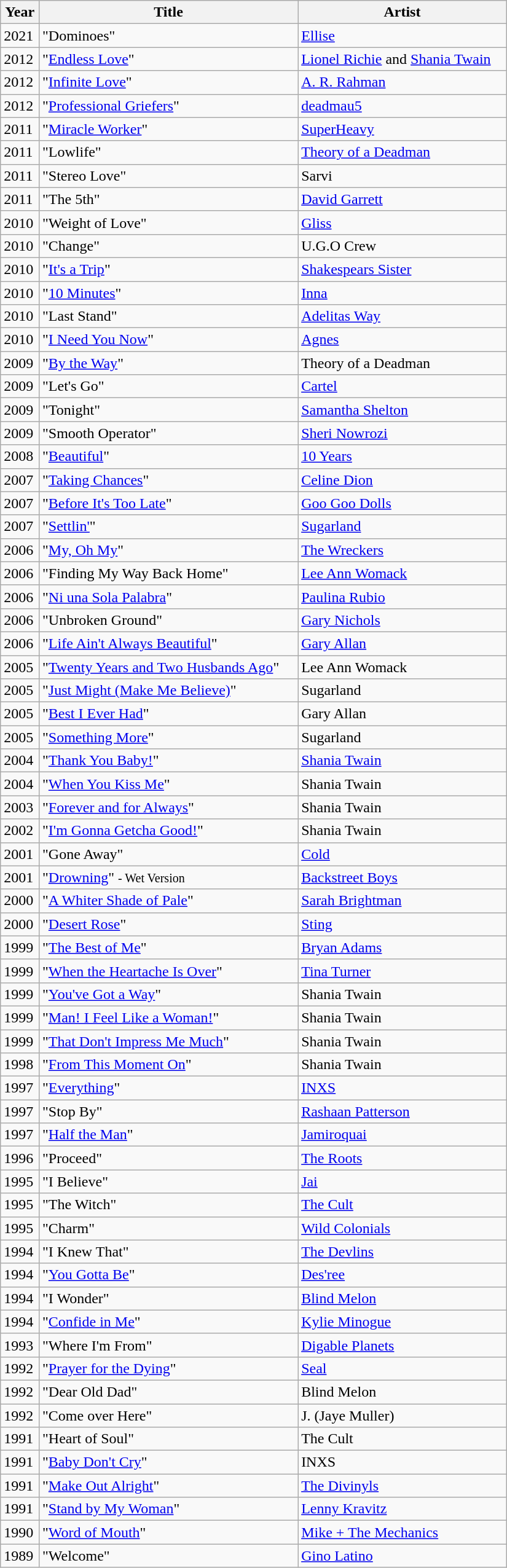<table class="wikitable" style="width:550px;">
<tr>
<th>Year</th>
<th>Title</th>
<th>Artist</th>
</tr>
<tr>
<td>2021</td>
<td>"Dominoes"</td>
<td><a href='#'>Ellise</a></td>
</tr>
<tr>
<td>2012</td>
<td>"<a href='#'>Endless Love</a>"</td>
<td><a href='#'>Lionel Richie</a> and <a href='#'>Shania Twain</a></td>
</tr>
<tr>
<td>2012</td>
<td>"<a href='#'>Infinite Love</a>"</td>
<td><a href='#'>A. R. Rahman</a></td>
</tr>
<tr>
<td>2012</td>
<td>"<a href='#'>Professional Griefers</a>"</td>
<td><a href='#'>deadmau5</a></td>
</tr>
<tr>
<td>2011</td>
<td>"<a href='#'>Miracle Worker</a>"</td>
<td><a href='#'>SuperHeavy</a></td>
</tr>
<tr>
<td>2011</td>
<td>"Lowlife"</td>
<td><a href='#'>Theory of a Deadman</a></td>
</tr>
<tr>
<td>2011</td>
<td>"Stereo Love"</td>
<td>Sarvi</td>
</tr>
<tr>
<td>2011</td>
<td>"The 5th"</td>
<td><a href='#'>David Garrett</a></td>
</tr>
<tr>
<td>2010</td>
<td>"Weight of Love"</td>
<td><a href='#'>Gliss</a></td>
</tr>
<tr>
<td>2010</td>
<td>"Change"</td>
<td>U.G.O Crew</td>
</tr>
<tr>
<td>2010</td>
<td>"<a href='#'>It's a Trip</a>"</td>
<td><a href='#'>Shakespears Sister</a></td>
</tr>
<tr>
<td>2010</td>
<td>"<a href='#'>10 Minutes</a>"</td>
<td><a href='#'>Inna</a></td>
</tr>
<tr>
<td>2010</td>
<td>"Last Stand"</td>
<td><a href='#'>Adelitas Way</a></td>
</tr>
<tr>
<td>2010</td>
<td>"<a href='#'>I Need You Now</a>"</td>
<td><a href='#'>Agnes</a></td>
</tr>
<tr>
<td>2009</td>
<td>"<a href='#'>By the Way</a>"</td>
<td>Theory of a Deadman</td>
</tr>
<tr>
<td>2009</td>
<td>"Let's Go"</td>
<td><a href='#'>Cartel</a></td>
</tr>
<tr>
<td>2009</td>
<td>"Tonight"</td>
<td><a href='#'>Samantha Shelton</a></td>
</tr>
<tr>
<td>2009</td>
<td>"Smooth Operator"</td>
<td><a href='#'>Sheri Nowrozi</a></td>
</tr>
<tr>
<td>2008</td>
<td>"<a href='#'>Beautiful</a>"</td>
<td><a href='#'>10 Years</a></td>
</tr>
<tr>
<td>2007</td>
<td>"<a href='#'>Taking Chances</a>"</td>
<td><a href='#'>Celine Dion</a></td>
</tr>
<tr>
<td>2007</td>
<td>"<a href='#'>Before It's Too Late</a>"</td>
<td><a href='#'>Goo Goo Dolls</a></td>
</tr>
<tr>
<td>2007</td>
<td>"<a href='#'>Settlin'</a>"</td>
<td><a href='#'>Sugarland</a></td>
</tr>
<tr>
<td>2006</td>
<td>"<a href='#'>My, Oh My</a>"</td>
<td><a href='#'>The Wreckers</a></td>
</tr>
<tr>
<td>2006</td>
<td>"Finding My Way Back Home"</td>
<td><a href='#'>Lee Ann Womack</a></td>
</tr>
<tr>
<td>2006</td>
<td>"<a href='#'>Ni una Sola Palabra</a>"</td>
<td><a href='#'>Paulina Rubio</a></td>
</tr>
<tr>
<td>2006</td>
<td>"Unbroken Ground"</td>
<td><a href='#'>Gary Nichols</a></td>
</tr>
<tr>
<td>2006</td>
<td>"<a href='#'>Life Ain't Always Beautiful</a>"</td>
<td><a href='#'>Gary Allan</a></td>
</tr>
<tr>
<td>2005</td>
<td>"<a href='#'>Twenty Years and Two Husbands Ago</a>"</td>
<td>Lee Ann Womack</td>
</tr>
<tr>
<td>2005</td>
<td>"<a href='#'>Just Might (Make Me Believe)</a>"</td>
<td>Sugarland</td>
</tr>
<tr>
<td>2005</td>
<td>"<a href='#'>Best I Ever Had</a>"</td>
<td>Gary Allan</td>
</tr>
<tr>
<td>2005</td>
<td>"<a href='#'>Something More</a>"</td>
<td>Sugarland</td>
</tr>
<tr>
<td>2004</td>
<td>"<a href='#'>Thank You Baby!</a>"</td>
<td><a href='#'>Shania Twain</a></td>
</tr>
<tr>
<td>2004</td>
<td>"<a href='#'>When You Kiss Me</a>"</td>
<td>Shania Twain</td>
</tr>
<tr>
<td>2003</td>
<td>"<a href='#'>Forever and for Always</a>"</td>
<td>Shania Twain</td>
</tr>
<tr>
<td>2002</td>
<td>"<a href='#'>I'm Gonna Getcha Good!</a>"</td>
<td>Shania Twain</td>
</tr>
<tr>
<td>2001</td>
<td>"Gone Away"</td>
<td><a href='#'>Cold</a></td>
</tr>
<tr>
<td>2001</td>
<td>"<a href='#'>Drowning</a>" <small>- Wet Version</small></td>
<td><a href='#'>Backstreet Boys</a></td>
</tr>
<tr>
<td>2000</td>
<td>"<a href='#'>A Whiter Shade of Pale</a>"</td>
<td><a href='#'>Sarah Brightman</a></td>
</tr>
<tr>
<td>2000</td>
<td>"<a href='#'>Desert Rose</a>"</td>
<td><a href='#'>Sting</a></td>
</tr>
<tr>
<td>1999</td>
<td>"<a href='#'>The Best of Me</a>"</td>
<td><a href='#'>Bryan Adams</a></td>
</tr>
<tr>
<td>1999</td>
<td>"<a href='#'>When the Heartache Is Over</a>"</td>
<td><a href='#'>Tina Turner</a></td>
</tr>
<tr>
<td>1999</td>
<td>"<a href='#'>You've Got a Way</a>"</td>
<td>Shania Twain</td>
</tr>
<tr>
<td>1999</td>
<td>"<a href='#'>Man! I Feel Like a Woman!</a>"</td>
<td>Shania Twain</td>
</tr>
<tr>
<td>1999</td>
<td>"<a href='#'>That Don't Impress Me Much</a>"</td>
<td>Shania Twain</td>
</tr>
<tr>
<td>1998</td>
<td>"<a href='#'>From This Moment On</a>"</td>
<td>Shania Twain</td>
</tr>
<tr>
<td>1997</td>
<td>"<a href='#'>Everything</a>"</td>
<td><a href='#'>INXS</a></td>
</tr>
<tr>
<td>1997</td>
<td>"Stop By"</td>
<td><a href='#'>Rashaan Patterson</a></td>
</tr>
<tr>
<td>1997</td>
<td>"<a href='#'>Half the Man</a>"</td>
<td><a href='#'>Jamiroquai</a></td>
</tr>
<tr>
<td>1996</td>
<td>"Proceed"</td>
<td><a href='#'>The Roots</a></td>
</tr>
<tr>
<td>1995</td>
<td>"I Believe"</td>
<td><a href='#'>Jai</a></td>
</tr>
<tr>
<td>1995</td>
<td>"The Witch"</td>
<td><a href='#'>The Cult</a></td>
</tr>
<tr>
<td>1995</td>
<td>"Charm"</td>
<td><a href='#'>Wild Colonials</a></td>
</tr>
<tr>
<td>1994</td>
<td>"I Knew That"</td>
<td><a href='#'>The Devlins</a></td>
</tr>
<tr>
<td>1994</td>
<td>"<a href='#'>You Gotta Be</a>"</td>
<td><a href='#'>Des'ree</a></td>
</tr>
<tr>
<td>1994</td>
<td>"I Wonder"</td>
<td><a href='#'>Blind Melon</a></td>
</tr>
<tr>
<td>1994</td>
<td>"<a href='#'>Confide in Me</a>"</td>
<td><a href='#'>Kylie Minogue</a></td>
</tr>
<tr>
<td>1993</td>
<td>"Where I'm From"</td>
<td><a href='#'>Digable Planets</a></td>
</tr>
<tr>
<td>1992</td>
<td>"<a href='#'>Prayer for the Dying</a>"</td>
<td><a href='#'>Seal</a></td>
</tr>
<tr>
<td>1992</td>
<td>"Dear Old Dad"</td>
<td>Blind Melon</td>
</tr>
<tr>
<td>1992</td>
<td>"Come over Here"</td>
<td>J. (Jaye Muller)</td>
</tr>
<tr>
<td>1991</td>
<td>"Heart of Soul"</td>
<td>The Cult</td>
</tr>
<tr>
<td>1991</td>
<td>"<a href='#'>Baby Don't Cry</a>"</td>
<td>INXS</td>
</tr>
<tr>
<td>1991</td>
<td>"<a href='#'>Make Out Alright</a>"</td>
<td><a href='#'>The Divinyls</a></td>
</tr>
<tr>
<td>1991</td>
<td>"<a href='#'>Stand by My Woman</a>"</td>
<td><a href='#'>Lenny Kravitz</a></td>
</tr>
<tr>
<td>1990</td>
<td>"<a href='#'>Word of Mouth</a>"</td>
<td><a href='#'>Mike + The Mechanics</a></td>
</tr>
<tr>
<td>1989</td>
<td>"Welcome"</td>
<td><a href='#'>Gino Latino</a></td>
</tr>
</table>
